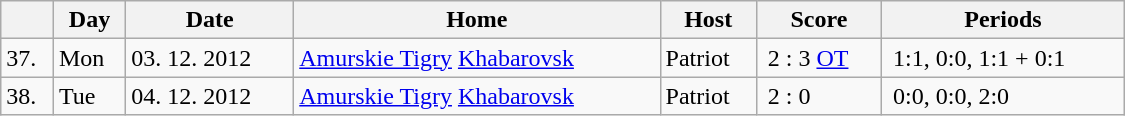<table class="wikitable" width="750" style="font-size:100%;">
<tr>
<th></th>
<th>Day</th>
<th>Date</th>
<th>Home</th>
<th>Host</th>
<th>Score</th>
<th>Periods</th>
</tr>
<tr>
<td>37.</td>
<td>Mon</td>
<td>03. 12. 2012</td>
<td> <a href='#'>Amurskie Tigry</a> <a href='#'>Khabarovsk</a></td>
<td> Patriot</td>
<td> 2 : 3 <a href='#'>OT</a></td>
<td> 1:1, 0:0, 1:1 + 0:1</td>
</tr>
<tr>
<td>38.</td>
<td>Tue</td>
<td>04. 12. 2012</td>
<td> <a href='#'>Amurskie Tigry</a> <a href='#'>Khabarovsk</a></td>
<td> Patriot</td>
<td> 2 : 0</td>
<td> 0:0, 0:0, 2:0</td>
</tr>
</table>
